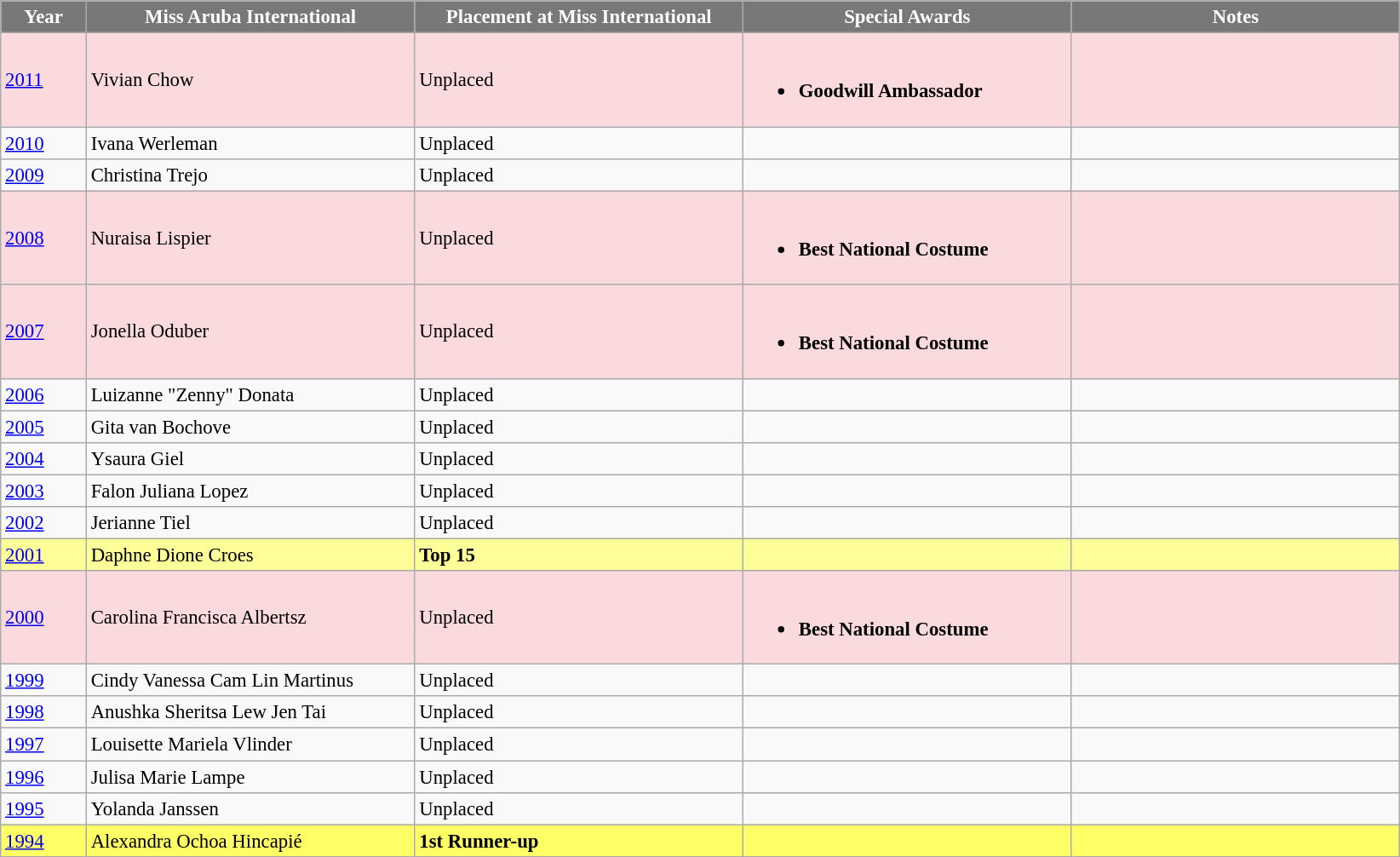<table class="wikitable " style="font-size: 95%;">
<tr>
<th width="60" style="background-color:#787878;color:#FFFFFF;">Year</th>
<th width="250" style="background-color:#787878;color:#FFFFFF;">Miss Aruba International</th>
<th width="250" style="background-color:#787878;color:#FFFFFF;">Placement at Miss International</th>
<th width="250" style="background-color:#787878;color:#FFFFFF;">Special Awards</th>
<th width="250" style="background-color:#787878;color:#FFFFFF;">Notes</th>
</tr>
<tr style="background-color:#FADADD; ">
<td><a href='#'>2011</a></td>
<td>Vivian Chow</td>
<td>Unplaced</td>
<td align="left"><br><ul><li><strong>Goodwill Ambassador</strong></li></ul></td>
<td></td>
</tr>
<tr>
<td><a href='#'>2010</a></td>
<td>Ivana Werleman</td>
<td>Unplaced</td>
<td></td>
<td></td>
</tr>
<tr>
<td><a href='#'>2009</a></td>
<td>Christina Trejo</td>
<td>Unplaced</td>
<td></td>
<td></td>
</tr>
<tr style="background-color:#FADADD; ">
<td><a href='#'>2008</a></td>
<td>Nuraisa Lispier</td>
<td>Unplaced</td>
<td align="left"><br><ul><li><strong>Best National Costume</strong></li></ul></td>
<td></td>
</tr>
<tr style="background-color:#FADADD; ">
<td><a href='#'>2007</a></td>
<td>Jonella Oduber</td>
<td>Unplaced</td>
<td align="left"><br><ul><li><strong>Best National Costume</strong></li></ul></td>
<td></td>
</tr>
<tr>
<td><a href='#'>2006</a></td>
<td>Luizanne "Zenny" Donata</td>
<td>Unplaced</td>
<td></td>
<td></td>
</tr>
<tr>
<td><a href='#'>2005</a></td>
<td>Gita van Bochove</td>
<td>Unplaced</td>
<td></td>
<td></td>
</tr>
<tr>
<td><a href='#'>2004</a></td>
<td>Ysaura Giel</td>
<td>Unplaced</td>
<td></td>
<td></td>
</tr>
<tr>
<td><a href='#'>2003</a></td>
<td>Falon Juliana Lopez</td>
<td>Unplaced</td>
<td></td>
<td></td>
</tr>
<tr>
<td><a href='#'>2002</a></td>
<td>Jerianne Tiel</td>
<td>Unplaced</td>
<td></td>
<td></td>
</tr>
<tr style="background-color:#FFFF99; ">
<td><a href='#'>2001</a></td>
<td>Daphne Dione Croes</td>
<td><strong>Top 15</strong></td>
<td></td>
<td></td>
</tr>
<tr style="background-color:#FADADD; ">
<td><a href='#'>2000</a></td>
<td>Carolina Francisca Albertsz</td>
<td>Unplaced</td>
<td align="left"><br><ul><li><strong>Best National Costume</strong></li></ul></td>
<td></td>
</tr>
<tr>
<td><a href='#'>1999</a></td>
<td>Cindy Vanessa Cam Lin Martinus</td>
<td>Unplaced</td>
<td></td>
<td></td>
</tr>
<tr>
<td><a href='#'>1998</a></td>
<td>Anushka Sheritsa Lew Jen Tai</td>
<td>Unplaced</td>
<td></td>
<td></td>
</tr>
<tr>
<td><a href='#'>1997</a></td>
<td>Louisette Mariela Vlinder</td>
<td>Unplaced</td>
<td></td>
<td></td>
</tr>
<tr>
<td><a href='#'>1996</a></td>
<td>Julisa Marie Lampe</td>
<td>Unplaced</td>
<td></td>
<td></td>
</tr>
<tr>
<td><a href='#'>1995</a></td>
<td>Yolanda Janssen</td>
<td>Unplaced</td>
<td></td>
<td></td>
</tr>
<tr style="background-color:#FFFF66; ">
<td><a href='#'>1994</a></td>
<td>Alexandra Ochoa Hincapié</td>
<td><strong>1st Runner-up</strong></td>
<td></td>
<td></td>
</tr>
<tr>
</tr>
</table>
